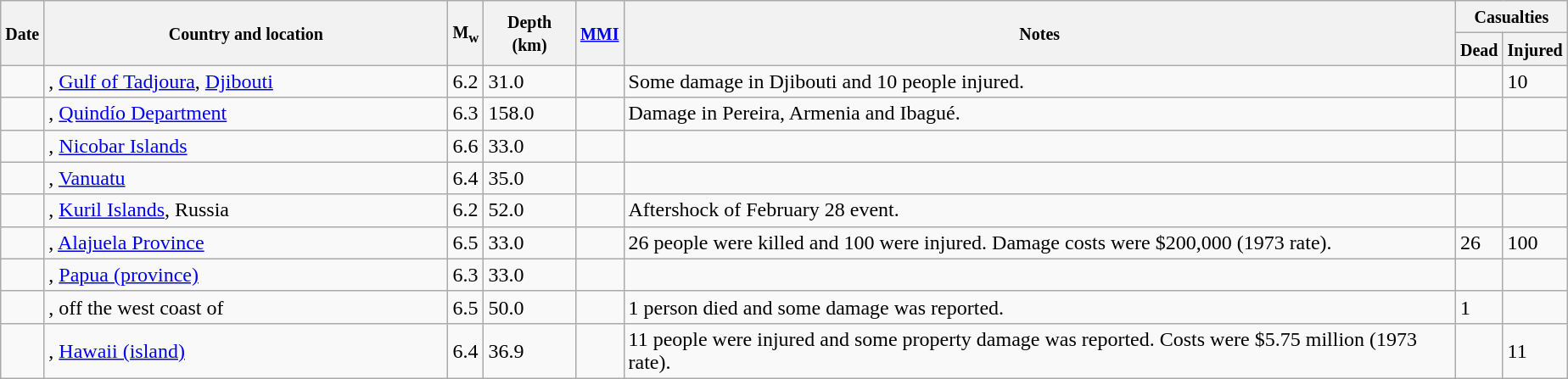<table class="wikitable sortable sort-under" style="border:1px black; margin-left:1em;">
<tr>
<th rowspan="2"><small>Date</small></th>
<th rowspan="2" style="width: 310px"><small>Country and location</small></th>
<th rowspan="2"><small>M<sub>w</sub></small></th>
<th rowspan="2"><small>Depth (km)</small></th>
<th rowspan="2"><small><a href='#'>MMI</a></small></th>
<th rowspan="2" class="unsortable"><small>Notes</small></th>
<th colspan="2"><small>Casualties</small></th>
</tr>
<tr>
<th><small>Dead</small></th>
<th><small>Injured</small></th>
</tr>
<tr>
<td></td>
<td>, <a href='#'>Gulf of Tadjoura</a>, <a href='#'>Djibouti</a></td>
<td>6.2</td>
<td>31.0</td>
<td></td>
<td>Some damage in Djibouti and 10 people injured.</td>
<td></td>
<td>10</td>
</tr>
<tr>
<td></td>
<td>, <a href='#'>Quindío Department</a></td>
<td>6.3</td>
<td>158.0</td>
<td></td>
<td>Damage in Pereira, Armenia and Ibagué.</td>
<td></td>
<td></td>
</tr>
<tr>
<td></td>
<td>, <a href='#'>Nicobar Islands</a></td>
<td>6.6</td>
<td>33.0</td>
<td></td>
<td></td>
<td></td>
<td></td>
</tr>
<tr>
<td></td>
<td>, <a href='#'>Vanuatu</a></td>
<td>6.4</td>
<td>35.0</td>
<td></td>
<td></td>
<td></td>
<td></td>
</tr>
<tr>
<td></td>
<td>, <a href='#'>Kuril Islands</a>, Russia</td>
<td>6.2</td>
<td>52.0</td>
<td></td>
<td>Aftershock of February 28 event.</td>
<td></td>
<td></td>
</tr>
<tr>
<td></td>
<td>, <a href='#'>Alajuela Province</a></td>
<td>6.5</td>
<td>33.0</td>
<td></td>
<td>26 people were killed and 100 were injured. Damage costs were $200,000 (1973 rate).</td>
<td>26</td>
<td>100</td>
</tr>
<tr>
<td></td>
<td>, <a href='#'>Papua (province)</a></td>
<td>6.3</td>
<td>33.0</td>
<td></td>
<td></td>
<td></td>
<td></td>
</tr>
<tr>
<td></td>
<td>, off the west coast of</td>
<td>6.5</td>
<td>50.0</td>
<td></td>
<td>1 person died and some damage was reported.</td>
<td>1</td>
<td></td>
</tr>
<tr>
<td></td>
<td>, <a href='#'>Hawaii (island)</a></td>
<td>6.4</td>
<td>36.9</td>
<td></td>
<td>11 people were injured and some property damage was reported. Costs were $5.75 million (1973 rate).</td>
<td></td>
<td>11</td>
</tr>
</table>
